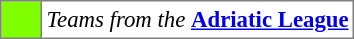<table bgcolor="#f7f8ff" cellpadding="3" cellspacing="0" border="1" style="font-size: 95%; border: gray solid 1px; border-collapse: collapse;text-align:center;">
<tr>
<td style="background: #7fff00;" width="20"></td>
<td bgcolor="#ffffff" align="left"><em>Teams from the</em> <strong><a href='#'>Adriatic League</a></strong></td>
</tr>
</table>
